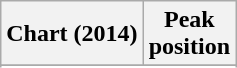<table class="wikitable sortable">
<tr>
<th>Chart (2014)</th>
<th>Peak<br>position</th>
</tr>
<tr>
</tr>
<tr>
</tr>
</table>
